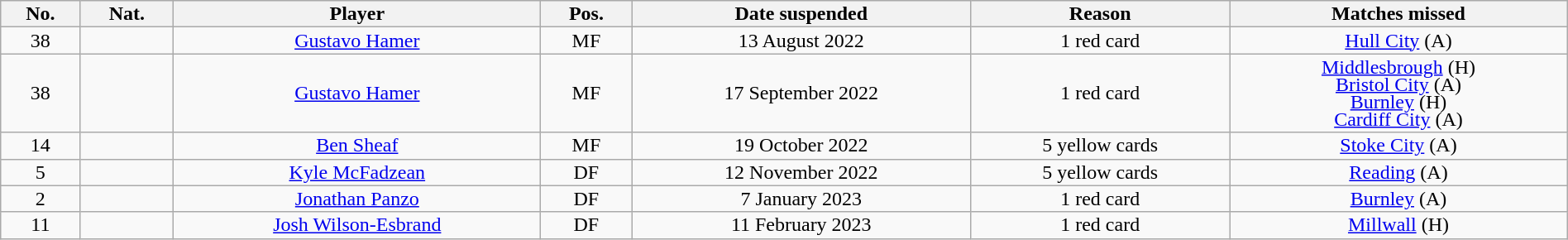<table class="wikitable sortable alternance" style="font-size:100%; text-align:center; line-height:14px; width:100%;">
<tr>
<th>No.</th>
<th>Nat.</th>
<th>Player</th>
<th>Pos.</th>
<th>Date suspended</th>
<th>Reason</th>
<th>Matches missed</th>
</tr>
<tr>
<td>38</td>
<td></td>
<td><a href='#'>Gustavo Hamer</a></td>
<td>MF</td>
<td>13 August 2022</td>
<td>1 red card</td>
<td><a href='#'>Hull City</a> (A)</td>
</tr>
<tr>
<td>38</td>
<td></td>
<td><a href='#'>Gustavo Hamer</a></td>
<td>MF</td>
<td>17 September 2022</td>
<td>1 red card</td>
<td><a href='#'>Middlesbrough</a> (H)<br><a href='#'>Bristol City</a> (A)<br><a href='#'>Burnley</a> (H)<br><a href='#'>Cardiff City</a> (A)</td>
</tr>
<tr>
<td>14</td>
<td></td>
<td><a href='#'>Ben Sheaf</a></td>
<td>MF</td>
<td>19 October 2022</td>
<td>5 yellow cards</td>
<td><a href='#'>Stoke City</a> (A)</td>
</tr>
<tr>
<td>5</td>
<td></td>
<td><a href='#'>Kyle McFadzean</a></td>
<td>DF</td>
<td>12 November 2022</td>
<td>5 yellow cards</td>
<td><a href='#'>Reading</a> (A)</td>
</tr>
<tr>
<td>2</td>
<td></td>
<td><a href='#'>Jonathan Panzo</a></td>
<td>DF</td>
<td>7 January 2023</td>
<td>1 red card</td>
<td><a href='#'>Burnley</a> (A)</td>
</tr>
<tr>
<td>11</td>
<td></td>
<td><a href='#'>Josh Wilson-Esbrand</a></td>
<td>DF</td>
<td>11 February 2023</td>
<td>1 red card</td>
<td><a href='#'>Millwall</a> (H)</td>
</tr>
</table>
